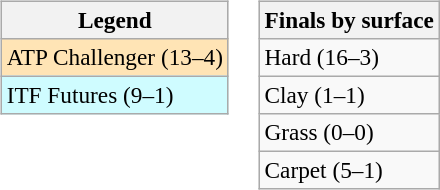<table>
<tr valign=top>
<td><br><table class=wikitable style=font-size:97%>
<tr>
<th>Legend</th>
</tr>
<tr bgcolor=moccasin>
<td>ATP Challenger (13–4)</td>
</tr>
<tr bgcolor=cffcff>
<td>ITF Futures (9–1)</td>
</tr>
</table>
</td>
<td><br><table class=wikitable style=font-size:97%>
<tr>
<th>Finals by surface</th>
</tr>
<tr>
<td>Hard (16–3)</td>
</tr>
<tr>
<td>Clay (1–1)</td>
</tr>
<tr>
<td>Grass (0–0)</td>
</tr>
<tr>
<td>Carpet (5–1)</td>
</tr>
</table>
</td>
</tr>
</table>
